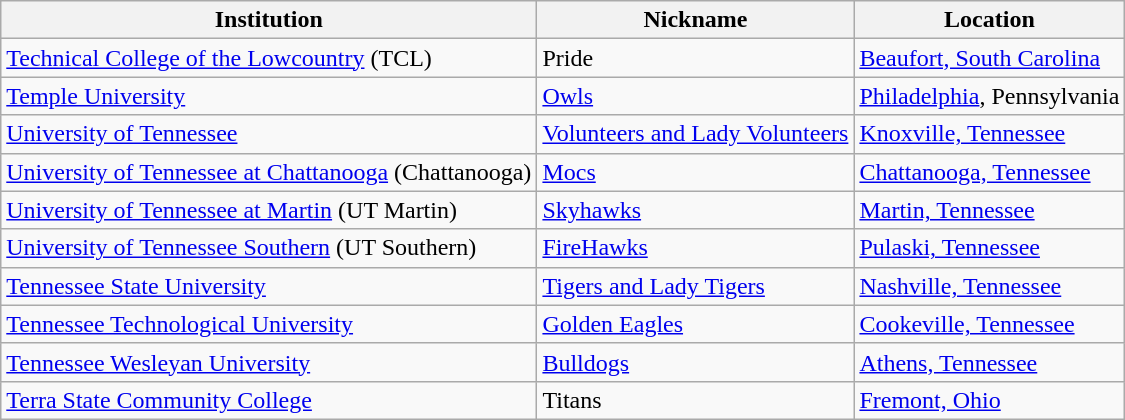<table class="wikitable">
<tr>
<th>Institution</th>
<th>Nickname</th>
<th>Location</th>
</tr>
<tr>
<td><a href='#'>Technical College of the Lowcountry</a> (TCL)</td>
<td>Pride</td>
<td><a href='#'>Beaufort, South Carolina</a></td>
</tr>
<tr>
<td><a href='#'>Temple University</a></td>
<td><a href='#'>Owls</a></td>
<td><a href='#'>Philadelphia</a>, Pennsylvania</td>
</tr>
<tr>
<td><a href='#'>University of Tennessee</a></td>
<td><a href='#'>Volunteers and Lady Volunteers</a></td>
<td><a href='#'>Knoxville, Tennessee</a></td>
</tr>
<tr>
<td><a href='#'>University of Tennessee at Chattanooga</a> (Chattanooga)</td>
<td><a href='#'>Mocs</a></td>
<td><a href='#'>Chattanooga, Tennessee</a></td>
</tr>
<tr>
<td><a href='#'>University of Tennessee at Martin</a> (UT Martin)</td>
<td><a href='#'>Skyhawks</a></td>
<td><a href='#'>Martin, Tennessee</a></td>
</tr>
<tr>
<td><a href='#'>University of Tennessee Southern</a> (UT Southern)</td>
<td><a href='#'>FireHawks</a></td>
<td><a href='#'>Pulaski, Tennessee</a></td>
</tr>
<tr>
<td><a href='#'>Tennessee State University</a></td>
<td><a href='#'>Tigers and Lady Tigers</a></td>
<td><a href='#'>Nashville, Tennessee</a></td>
</tr>
<tr>
<td><a href='#'>Tennessee Technological University</a></td>
<td><a href='#'>Golden Eagles</a></td>
<td><a href='#'>Cookeville, Tennessee</a></td>
</tr>
<tr>
<td><a href='#'>Tennessee Wesleyan University</a></td>
<td><a href='#'>Bulldogs</a></td>
<td><a href='#'>Athens, Tennessee</a></td>
</tr>
<tr>
<td><a href='#'>Terra State Community College</a></td>
<td>Titans</td>
<td><a href='#'>Fremont, Ohio</a></td>
</tr>
</table>
